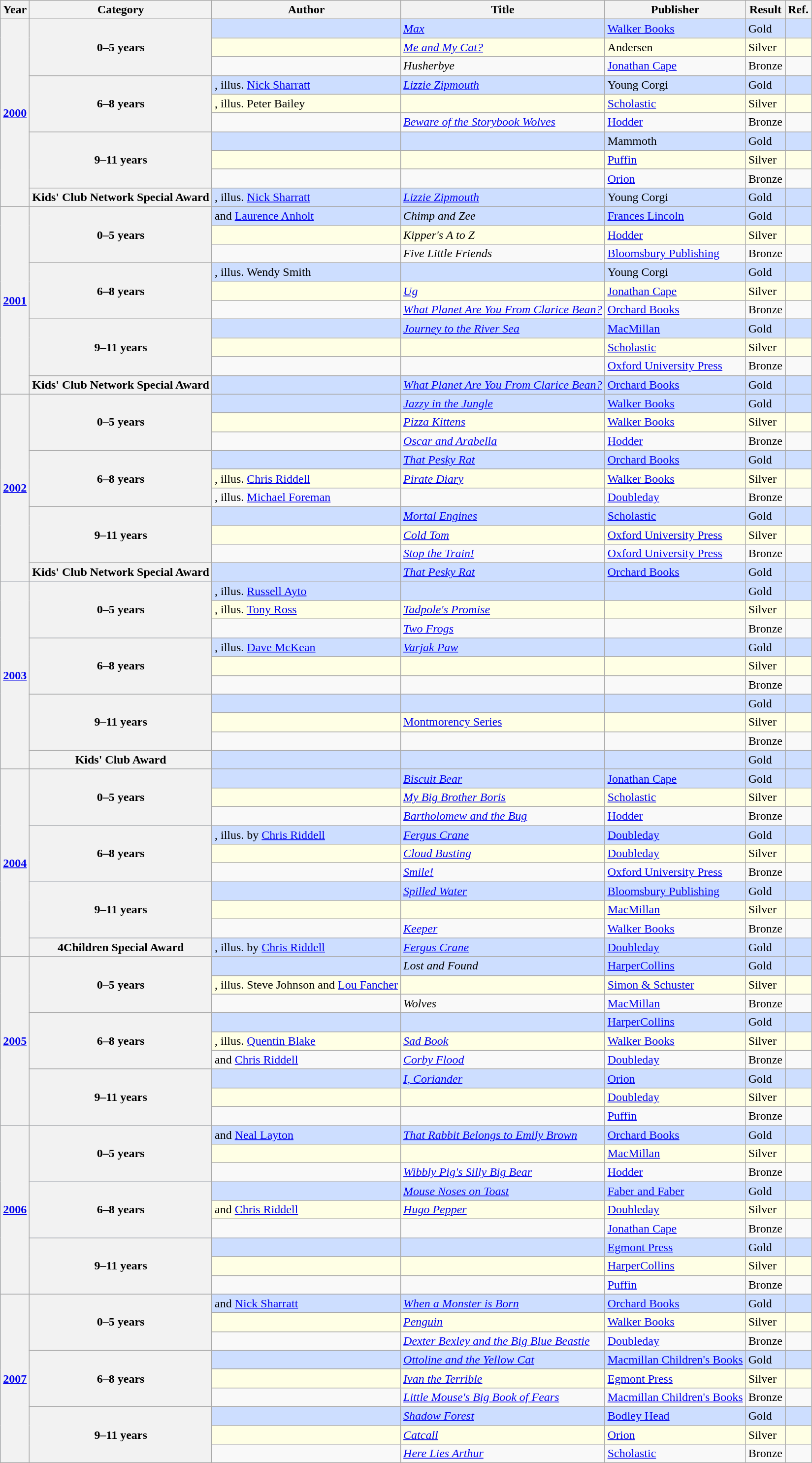<table class="wikitable sortable mw-collapsible">
<tr>
<th>Year</th>
<th>Category</th>
<th>Author</th>
<th>Title</th>
<th>Publisher</th>
<th>Result</th>
<th>Ref.</th>
</tr>
<tr style="background:#cddeff">
<th rowspan="10"><a href='#'>2000</a></th>
<th rowspan="3">0–5 years</th>
<td></td>
<td><em><a href='#'>Max</a></em></td>
<td><a href='#'>Walker Books</a></td>
<td>Gold</td>
<td></td>
</tr>
<tr style="background:#FFFFE5">
<td></td>
<td><em><a href='#'>Me and My Cat?</a></em></td>
<td>Andersen</td>
<td>Silver</td>
<td></td>
</tr>
<tr>
<td></td>
<td><em>Husherbye</em></td>
<td><a href='#'>Jonathan Cape</a></td>
<td>Bronze</td>
<td></td>
</tr>
<tr style="background:#cddeff">
<th rowspan="3">6–8 years</th>
<td>, illus. <a href='#'>Nick Sharratt</a></td>
<td><em><a href='#'>Lizzie Zipmouth</a></em></td>
<td>Young Corgi</td>
<td>Gold</td>
<td></td>
</tr>
<tr style="background:#FFFFE5">
<td>, illus. Peter Bailey</td>
<td><em></em></td>
<td><a href='#'>Scholastic</a></td>
<td>Silver</td>
<td></td>
</tr>
<tr>
<td></td>
<td><em><a href='#'>Beware of the Storybook Wolves</a></em></td>
<td><a href='#'>Hodder</a></td>
<td>Bronze</td>
<td></td>
</tr>
<tr style="background:#cddeff">
<th rowspan="3">9–11 years</th>
<td></td>
<td><em></em></td>
<td>Mammoth</td>
<td>Gold</td>
<td></td>
</tr>
<tr style="background:#FFFFE5">
<td></td>
<td><em></em></td>
<td><a href='#'>Puffin</a></td>
<td>Silver</td>
<td></td>
</tr>
<tr>
<td></td>
<td><em></em></td>
<td><a href='#'>Orion</a></td>
<td>Bronze</td>
<td></td>
</tr>
<tr style="background:#cddeff">
<th>Kids' Club Network Special Award</th>
<td>, illus. <a href='#'>Nick Sharratt</a></td>
<td><em><a href='#'>Lizzie Zipmouth</a></em></td>
<td>Young Corgi</td>
<td>Gold</td>
<td></td>
</tr>
<tr style="background:#cddeff">
<th rowspan="10"><a href='#'>2001</a></th>
<th rowspan="3">0–5 years</th>
<td> and <a href='#'>Laurence Anholt</a></td>
<td><em>Chimp and Zee</em></td>
<td><a href='#'>Frances Lincoln</a></td>
<td>Gold</td>
<td></td>
</tr>
<tr style="background:#FFFFE5">
<td></td>
<td><em>Kipper's A to Z</em></td>
<td><a href='#'>Hodder</a></td>
<td>Silver</td>
<td></td>
</tr>
<tr>
<td></td>
<td><em>Five Little Friends</em></td>
<td><a href='#'>Bloomsbury Publishing</a></td>
<td>Bronze</td>
<td></td>
</tr>
<tr style="background:#cddeff">
<th rowspan="3">6–8 years</th>
<td>, illus. Wendy Smith</td>
<td><em></em></td>
<td>Young Corgi</td>
<td>Gold</td>
<td></td>
</tr>
<tr style="background:#FFFFE5">
<td></td>
<td><em><a href='#'>Ug</a></em></td>
<td><a href='#'>Jonathan Cape</a></td>
<td>Silver</td>
<td></td>
</tr>
<tr>
<td></td>
<td><em><a href='#'>What Planet Are You From Clarice Bean?</a></em></td>
<td><a href='#'>Orchard Books</a></td>
<td>Bronze</td>
<td></td>
</tr>
<tr style="background:#cddeff">
<th rowspan="3">9–11 years</th>
<td></td>
<td><em><a href='#'>Journey to the River Sea</a></em></td>
<td><a href='#'>MacMillan</a></td>
<td>Gold</td>
<td></td>
</tr>
<tr style="background:#FFFFE5">
<td></td>
<td><em></em></td>
<td><a href='#'>Scholastic</a></td>
<td>Silver</td>
<td></td>
</tr>
<tr>
<td></td>
<td><em></em></td>
<td><a href='#'>Oxford University Press</a></td>
<td>Bronze</td>
<td></td>
</tr>
<tr style="background:#cddeff">
<th>Kids' Club Network Special Award</th>
<td></td>
<td><em><a href='#'>What Planet Are You From Clarice Bean?</a></em></td>
<td><a href='#'>Orchard Books</a></td>
<td>Gold</td>
<td></td>
</tr>
<tr style="background:#cddeff">
<th rowspan="10"><a href='#'>2002</a></th>
<th rowspan="3">0–5 years</th>
<td></td>
<td><em><a href='#'>Jazzy in the Jungle</a></em></td>
<td><a href='#'>Walker Books</a></td>
<td>Gold</td>
<td></td>
</tr>
<tr style="background:#FFFFE5">
<td></td>
<td><em><a href='#'>Pizza Kittens</a></em></td>
<td><a href='#'>Walker Books</a></td>
<td>Silver</td>
<td></td>
</tr>
<tr>
<td></td>
<td><em><a href='#'>Oscar and Arabella</a></em></td>
<td><a href='#'>Hodder</a></td>
<td>Bronze</td>
<td></td>
</tr>
<tr style="background:#cddeff">
<th rowspan="3">6–8 years</th>
<td></td>
<td><em><a href='#'>That Pesky Rat</a></em></td>
<td><a href='#'>Orchard Books</a></td>
<td>Gold</td>
<td></td>
</tr>
<tr style="background:#FFFFE5">
<td>, illus. <a href='#'>Chris Riddell</a></td>
<td><em><a href='#'>Pirate Diary</a></em></td>
<td><a href='#'>Walker Books</a></td>
<td>Silver</td>
<td></td>
</tr>
<tr>
<td>, illus. <a href='#'>Michael Foreman</a></td>
<td><em></em></td>
<td><a href='#'>Doubleday</a></td>
<td>Bronze</td>
<td></td>
</tr>
<tr style="background:#cddeff">
<th rowspan="3">9–11 years</th>
<td></td>
<td><em><a href='#'>Mortal Engines</a></em></td>
<td><a href='#'>Scholastic</a></td>
<td>Gold</td>
<td></td>
</tr>
<tr style="background:#FFFFE5">
<td></td>
<td><em><a href='#'>Cold Tom</a></em></td>
<td><a href='#'>Oxford University Press</a></td>
<td>Silver</td>
<td></td>
</tr>
<tr>
<td></td>
<td><em><a href='#'>Stop the Train!</a></em></td>
<td><a href='#'>Oxford University Press</a></td>
<td>Bronze</td>
<td></td>
</tr>
<tr style="background:#cddeff">
<th>Kids' Club Network Special Award</th>
<td></td>
<td><em><a href='#'>That Pesky Rat</a></em></td>
<td><a href='#'>Orchard Books</a></td>
<td>Gold</td>
<td></td>
</tr>
<tr style="background:#cddeff">
<th rowspan="10"><a href='#'>2003</a></th>
<th rowspan="3">0–5 years</th>
<td>, illus. <a href='#'>Russell Ayto</a></td>
<td><em></em></td>
<td></td>
<td>Gold</td>
<td></td>
</tr>
<tr style="background:#FFFFE5">
<td>, illus. <a href='#'>Tony Ross</a></td>
<td><em><a href='#'>Tadpole's Promise</a></em></td>
<td></td>
<td>Silver</td>
<td></td>
</tr>
<tr>
<td></td>
<td><em><a href='#'>Two Frogs</a></em></td>
<td></td>
<td>Bronze</td>
<td></td>
</tr>
<tr style="background:#cddeff">
<th rowspan="3">6–8 years</th>
<td>, illus. <a href='#'>Dave McKean</a></td>
<td><em><a href='#'>Varjak Paw</a></em></td>
<td></td>
<td>Gold</td>
<td></td>
</tr>
<tr style="background:#FFFFE5">
<td></td>
<td><em></em></td>
<td></td>
<td>Silver</td>
<td></td>
</tr>
<tr>
<td></td>
<td><em></em></td>
<td></td>
<td>Bronze</td>
<td></td>
</tr>
<tr style="background:#cddeff">
<th rowspan="3">9–11 years</th>
<td></td>
<td><em></em></td>
<td></td>
<td>Gold</td>
<td></td>
</tr>
<tr style="background:#FFFFE5">
<td></td>
<td><a href='#'>Montmorency Series</a></td>
<td></td>
<td>Silver</td>
<td></td>
</tr>
<tr>
<td></td>
<td><em></em></td>
<td></td>
<td>Bronze</td>
<td></td>
</tr>
<tr style="background:#cddeff">
<th>Kids' Club Award</th>
<td></td>
<td><em></em></td>
<td></td>
<td>Gold</td>
<td></td>
</tr>
<tr style="background:#cddeff">
<th rowspan="10"><a href='#'>2004</a></th>
<th rowspan="3">0–5 years</th>
<td></td>
<td><em><a href='#'>Biscuit Bear</a></em></td>
<td><a href='#'>Jonathan Cape</a></td>
<td>Gold</td>
<td></td>
</tr>
<tr style="background:#FFFFE5">
<td></td>
<td><em><a href='#'>My Big Brother Boris</a></em></td>
<td><a href='#'>Scholastic</a></td>
<td>Silver</td>
<td></td>
</tr>
<tr>
<td></td>
<td><em><a href='#'>Bartholomew and the Bug</a></em></td>
<td><a href='#'>Hodder</a></td>
<td>Bronze</td>
<td></td>
</tr>
<tr style="background:#cddeff">
<th rowspan="3">6–8 years</th>
<td>, illus. by <a href='#'>Chris Riddell</a></td>
<td><em><a href='#'>Fergus Crane</a></em></td>
<td><a href='#'>Doubleday</a></td>
<td>Gold</td>
<td></td>
</tr>
<tr style="background:#FFFFE5">
<td></td>
<td><em><a href='#'>Cloud Busting</a></em></td>
<td><a href='#'>Doubleday</a></td>
<td>Silver</td>
<td></td>
</tr>
<tr>
<td></td>
<td><em><a href='#'>Smile!</a></em></td>
<td><a href='#'>Oxford University Press</a></td>
<td>Bronze</td>
<td></td>
</tr>
<tr style="background:#cddeff">
<th rowspan="3">9–11 years</th>
<td></td>
<td><em><a href='#'>Spilled Water</a></em></td>
<td><a href='#'>Bloomsbury Publishing</a></td>
<td>Gold</td>
<td></td>
</tr>
<tr style="background:#FFFFE5">
<td></td>
<td><em></em></td>
<td><a href='#'>MacMillan</a></td>
<td>Silver</td>
<td></td>
</tr>
<tr>
<td></td>
<td><em><a href='#'>Keeper</a></em></td>
<td><a href='#'>Walker Books</a></td>
<td>Bronze</td>
<td></td>
</tr>
<tr style="background:#cddeff">
<th>4Children Special Award</th>
<td>, illus. by <a href='#'>Chris Riddell</a></td>
<td><em><a href='#'>Fergus Crane</a></em></td>
<td><a href='#'>Doubleday</a></td>
<td>Gold</td>
<td></td>
</tr>
<tr style="background:#cddeff">
<th rowspan="9"><a href='#'>2005</a></th>
<th rowspan="3">0–5 years</th>
<td></td>
<td><em>Lost and Found</em></td>
<td><a href='#'>HarperCollins</a></td>
<td>Gold</td>
<td></td>
</tr>
<tr style="background:#FFFFE5">
<td>, illus. Steve Johnson and <a href='#'>Lou Fancher</a></td>
<td><em></em></td>
<td><a href='#'>Simon & Schuster</a></td>
<td>Silver</td>
<td></td>
</tr>
<tr>
<td></td>
<td><em>Wolves</em></td>
<td><a href='#'>MacMillan</a></td>
<td>Bronze</td>
<td></td>
</tr>
<tr style="background:#cddeff">
<th rowspan="3">6–8 years</th>
<td></td>
<td><em></em></td>
<td><a href='#'>HarperCollins</a></td>
<td>Gold</td>
<td></td>
</tr>
<tr style="background:#FFFFE5">
<td>, illus. <a href='#'>Quentin Blake</a></td>
<td><em><a href='#'>Sad Book</a></em></td>
<td><a href='#'>Walker Books</a></td>
<td>Silver</td>
<td></td>
</tr>
<tr>
<td> and <a href='#'>Chris Riddell</a></td>
<td><em><a href='#'>Corby Flood</a></em></td>
<td><a href='#'>Doubleday</a></td>
<td>Bronze</td>
<td></td>
</tr>
<tr style="background:#cddeff">
<th rowspan="3">9–11 years</th>
<td></td>
<td><em><a href='#'>I, Coriander</a></em></td>
<td><a href='#'>Orion</a></td>
<td>Gold</td>
<td></td>
</tr>
<tr style="background:#FFFFE5">
<td></td>
<td><em></em></td>
<td><a href='#'>Doubleday</a></td>
<td>Silver</td>
<td></td>
</tr>
<tr>
<td></td>
<td><em></em></td>
<td><a href='#'>Puffin</a></td>
<td>Bronze</td>
<td></td>
</tr>
<tr style="background:#cddeff">
<th rowspan="9"><a href='#'>2006</a></th>
<th rowspan="3">0–5 years</th>
<td> and <a href='#'>Neal Layton</a></td>
<td><em><a href='#'>That Rabbit Belongs to Emily Brown</a></em></td>
<td><a href='#'>Orchard Books</a></td>
<td>Gold</td>
<td></td>
</tr>
<tr style="background:#FFFFE5">
<td></td>
<td><em></em></td>
<td><a href='#'>MacMillan</a></td>
<td>Silver</td>
<td></td>
</tr>
<tr>
<td></td>
<td><em><a href='#'>Wibbly Pig's Silly Big Bear</a></em></td>
<td><a href='#'>Hodder</a></td>
<td>Bronze</td>
<td></td>
</tr>
<tr style="background:#cddeff">
<th rowspan="3">6–8 years</th>
<td></td>
<td><em><a href='#'>Mouse Noses on Toast</a></em></td>
<td><a href='#'>Faber and Faber</a></td>
<td>Gold</td>
<td></td>
</tr>
<tr style="background:#FFFFE5">
<td> and <a href='#'>Chris Riddell</a></td>
<td><em><a href='#'>Hugo Pepper</a></em></td>
<td><a href='#'>Doubleday</a></td>
<td>Silver</td>
<td></td>
</tr>
<tr>
<td></td>
<td><em></em></td>
<td><a href='#'>Jonathan Cape</a></td>
<td>Bronze</td>
<td></td>
</tr>
<tr style="background:#cddeff">
<th rowspan="3">9–11 years</th>
<td></td>
<td><em></em></td>
<td><a href='#'>Egmont Press</a></td>
<td>Gold</td>
<td></td>
</tr>
<tr style="background:#FFFFE5">
<td></td>
<td><em></em></td>
<td><a href='#'>HarperCollins</a></td>
<td>Silver</td>
<td></td>
</tr>
<tr>
<td></td>
<td><em></em></td>
<td><a href='#'>Puffin</a></td>
<td>Bronze</td>
<td></td>
</tr>
<tr style="background:#cddeff">
<th rowspan="9"><a href='#'>2007</a></th>
<th rowspan="3">0–5 years</th>
<td> and <a href='#'>Nick Sharratt</a></td>
<td><em><a href='#'>When a Monster is Born</a></em></td>
<td><a href='#'>Orchard Books</a></td>
<td>Gold</td>
<td></td>
</tr>
<tr style="background:#FFFFE5">
<td></td>
<td><em><a href='#'>Penguin</a></em></td>
<td><a href='#'>Walker Books</a></td>
<td>Silver</td>
<td></td>
</tr>
<tr>
<td></td>
<td><em><a href='#'>Dexter Bexley and the Big Blue Beastie</a></em></td>
<td><a href='#'>Doubleday</a></td>
<td>Bronze</td>
<td></td>
</tr>
<tr style="background:#cddeff">
<th rowspan="3">6–8 years</th>
<td></td>
<td><em><a href='#'>Ottoline and the Yellow Cat</a></em></td>
<td><a href='#'>Macmillan Children's Books</a></td>
<td>Gold</td>
<td></td>
</tr>
<tr style="background:#FFFFE5">
<td></td>
<td><em><a href='#'>Ivan the Terrible</a></em></td>
<td><a href='#'>Egmont Press</a></td>
<td>Silver</td>
<td></td>
</tr>
<tr>
<td></td>
<td><em><a href='#'>Little Mouse's Big Book of Fears</a></em></td>
<td><a href='#'>Macmillan Children's Books</a></td>
<td>Bronze</td>
<td></td>
</tr>
<tr style="background:#cddeff">
<th rowspan="3">9–11 years</th>
<td></td>
<td><em><a href='#'>Shadow Forest</a></em></td>
<td><a href='#'>Bodley Head</a></td>
<td>Gold</td>
<td></td>
</tr>
<tr style="background:#FFFFE5">
<td></td>
<td><em><a href='#'>Catcall</a></em></td>
<td><a href='#'>Orion</a></td>
<td>Silver</td>
<td></td>
</tr>
<tr>
<td></td>
<td><em><a href='#'>Here Lies Arthur</a></em></td>
<td><a href='#'>Scholastic</a></td>
<td>Bronze</td>
<td></td>
</tr>
</table>
